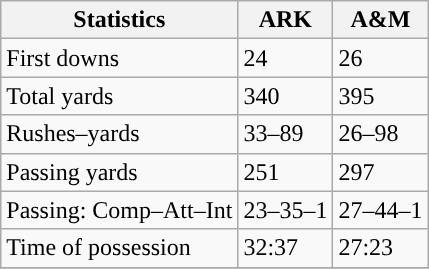<table class="wikitable" style="float: left;">
<tr>
<th>Statistics</th>
<th>ARK</th>
<th>A&M</th>
</tr>
<tr>
<td>First downs</td>
<td>24</td>
<td>26</td>
</tr>
<tr>
<td>Total yards</td>
<td>340</td>
<td>395</td>
</tr>
<tr>
<td>Rushes–yards</td>
<td>33–89</td>
<td>26–98</td>
</tr>
<tr>
<td>Passing yards</td>
<td>251</td>
<td>297</td>
</tr>
<tr>
<td>Passing: Comp–Att–Int</td>
<td>23–35–1</td>
<td>27–44–1</td>
</tr>
<tr>
<td>Time of possession</td>
<td>32:37</td>
<td>27:23</td>
</tr>
<tr>
</tr>
</table>
